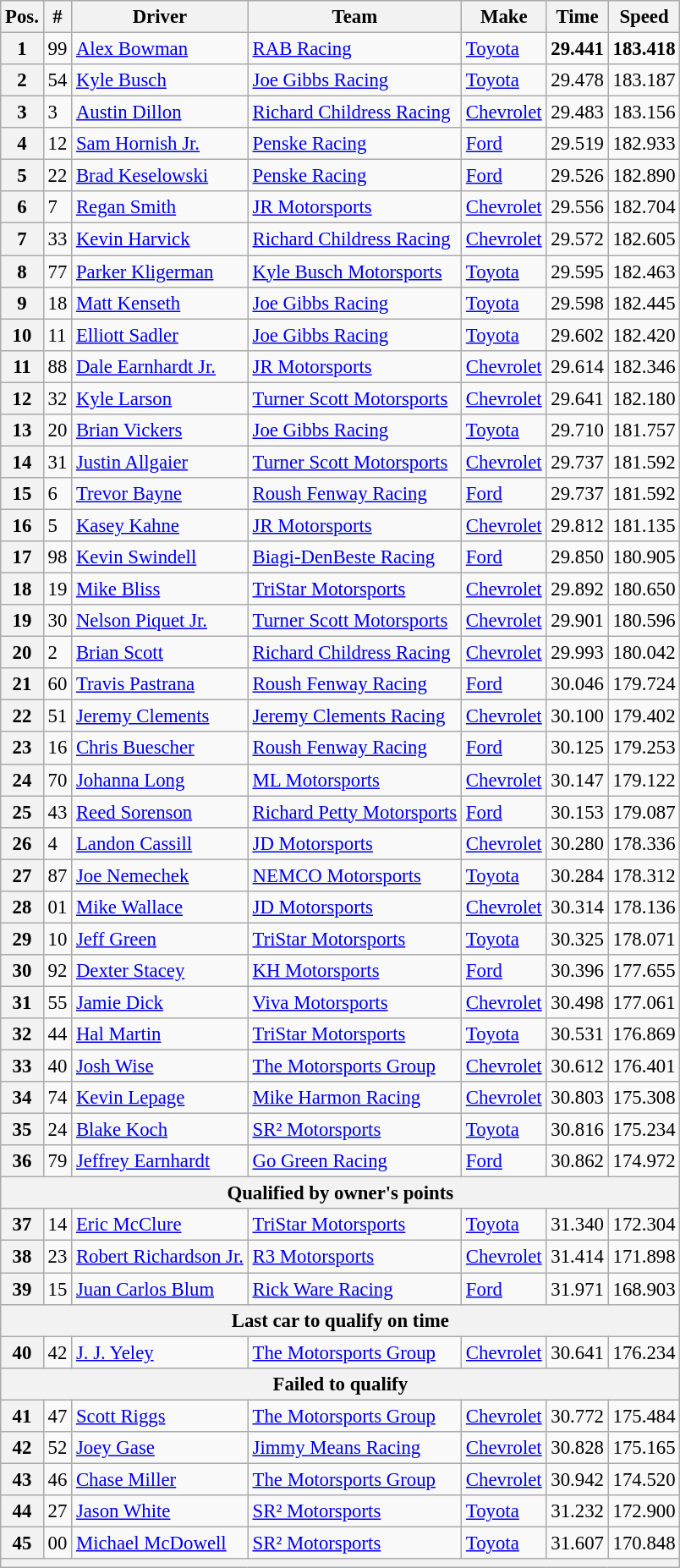<table class="wikitable" style="font-size:95%">
<tr>
<th>Pos.</th>
<th>#</th>
<th>Driver</th>
<th>Team</th>
<th>Make</th>
<th>Time</th>
<th>Speed</th>
</tr>
<tr>
<th>1</th>
<td>99</td>
<td><a href='#'>Alex Bowman</a></td>
<td><a href='#'>RAB Racing</a></td>
<td><a href='#'>Toyota</a></td>
<td><strong>29.441</strong></td>
<td><strong>183.418</strong></td>
</tr>
<tr>
<th>2</th>
<td>54</td>
<td><a href='#'>Kyle Busch</a></td>
<td><a href='#'>Joe Gibbs Racing</a></td>
<td><a href='#'>Toyota</a></td>
<td>29.478</td>
<td>183.187</td>
</tr>
<tr>
<th>3</th>
<td>3</td>
<td><a href='#'>Austin Dillon</a></td>
<td><a href='#'>Richard Childress Racing</a></td>
<td><a href='#'>Chevrolet</a></td>
<td>29.483</td>
<td>183.156</td>
</tr>
<tr>
<th>4</th>
<td>12</td>
<td><a href='#'>Sam Hornish Jr.</a></td>
<td><a href='#'>Penske Racing</a></td>
<td><a href='#'>Ford</a></td>
<td>29.519</td>
<td>182.933</td>
</tr>
<tr>
<th>5</th>
<td>22</td>
<td><a href='#'>Brad Keselowski</a></td>
<td><a href='#'>Penske Racing</a></td>
<td><a href='#'>Ford</a></td>
<td>29.526</td>
<td>182.890</td>
</tr>
<tr>
<th>6</th>
<td>7</td>
<td><a href='#'>Regan Smith</a></td>
<td><a href='#'>JR Motorsports</a></td>
<td><a href='#'>Chevrolet</a></td>
<td>29.556</td>
<td>182.704</td>
</tr>
<tr>
<th>7</th>
<td>33</td>
<td><a href='#'>Kevin Harvick</a></td>
<td><a href='#'>Richard Childress Racing</a></td>
<td><a href='#'>Chevrolet</a></td>
<td>29.572</td>
<td>182.605</td>
</tr>
<tr>
<th>8</th>
<td>77</td>
<td><a href='#'>Parker Kligerman</a></td>
<td><a href='#'>Kyle Busch Motorsports</a></td>
<td><a href='#'>Toyota</a></td>
<td>29.595</td>
<td>182.463</td>
</tr>
<tr>
<th>9</th>
<td>18</td>
<td><a href='#'>Matt Kenseth</a></td>
<td><a href='#'>Joe Gibbs Racing</a></td>
<td><a href='#'>Toyota</a></td>
<td>29.598</td>
<td>182.445</td>
</tr>
<tr>
<th>10</th>
<td>11</td>
<td><a href='#'>Elliott Sadler</a></td>
<td><a href='#'>Joe Gibbs Racing</a></td>
<td><a href='#'>Toyota</a></td>
<td>29.602</td>
<td>182.420</td>
</tr>
<tr>
<th>11</th>
<td>88</td>
<td><a href='#'>Dale Earnhardt Jr.</a></td>
<td><a href='#'>JR Motorsports</a></td>
<td><a href='#'>Chevrolet</a></td>
<td>29.614</td>
<td>182.346</td>
</tr>
<tr>
<th>12</th>
<td>32</td>
<td><a href='#'>Kyle Larson</a></td>
<td><a href='#'>Turner Scott Motorsports</a></td>
<td><a href='#'>Chevrolet</a></td>
<td>29.641</td>
<td>182.180</td>
</tr>
<tr>
<th>13</th>
<td>20</td>
<td><a href='#'>Brian Vickers</a></td>
<td><a href='#'>Joe Gibbs Racing</a></td>
<td><a href='#'>Toyota</a></td>
<td>29.710</td>
<td>181.757</td>
</tr>
<tr>
<th>14</th>
<td>31</td>
<td><a href='#'>Justin Allgaier</a></td>
<td><a href='#'>Turner Scott Motorsports</a></td>
<td><a href='#'>Chevrolet</a></td>
<td>29.737</td>
<td>181.592</td>
</tr>
<tr>
<th>15</th>
<td>6</td>
<td><a href='#'>Trevor Bayne</a></td>
<td><a href='#'>Roush Fenway Racing</a></td>
<td><a href='#'>Ford</a></td>
<td>29.737</td>
<td>181.592</td>
</tr>
<tr>
<th>16</th>
<td>5</td>
<td><a href='#'>Kasey Kahne</a></td>
<td><a href='#'>JR Motorsports</a></td>
<td><a href='#'>Chevrolet</a></td>
<td>29.812</td>
<td>181.135</td>
</tr>
<tr>
<th>17</th>
<td>98</td>
<td><a href='#'>Kevin Swindell</a></td>
<td><a href='#'>Biagi-DenBeste Racing</a></td>
<td><a href='#'>Ford</a></td>
<td>29.850</td>
<td>180.905</td>
</tr>
<tr>
<th>18</th>
<td>19</td>
<td><a href='#'>Mike Bliss</a></td>
<td><a href='#'>TriStar Motorsports</a></td>
<td><a href='#'>Chevrolet</a></td>
<td>29.892</td>
<td>180.650</td>
</tr>
<tr>
<th>19</th>
<td>30</td>
<td><a href='#'>Nelson Piquet Jr.</a></td>
<td><a href='#'>Turner Scott Motorsports</a></td>
<td><a href='#'>Chevrolet</a></td>
<td>29.901</td>
<td>180.596</td>
</tr>
<tr>
<th>20</th>
<td>2</td>
<td><a href='#'>Brian Scott</a></td>
<td><a href='#'>Richard Childress Racing</a></td>
<td><a href='#'>Chevrolet</a></td>
<td>29.993</td>
<td>180.042</td>
</tr>
<tr>
<th>21</th>
<td>60</td>
<td><a href='#'>Travis Pastrana</a></td>
<td><a href='#'>Roush Fenway Racing</a></td>
<td><a href='#'>Ford</a></td>
<td>30.046</td>
<td>179.724</td>
</tr>
<tr>
<th>22</th>
<td>51</td>
<td><a href='#'>Jeremy Clements</a></td>
<td><a href='#'>Jeremy Clements Racing</a></td>
<td><a href='#'>Chevrolet</a></td>
<td>30.100</td>
<td>179.402</td>
</tr>
<tr>
<th>23</th>
<td>16</td>
<td><a href='#'>Chris Buescher</a></td>
<td><a href='#'>Roush Fenway Racing</a></td>
<td><a href='#'>Ford</a></td>
<td>30.125</td>
<td>179.253</td>
</tr>
<tr>
<th>24</th>
<td>70</td>
<td><a href='#'>Johanna Long</a></td>
<td><a href='#'>ML Motorsports</a></td>
<td><a href='#'>Chevrolet</a></td>
<td>30.147</td>
<td>179.122</td>
</tr>
<tr>
<th>25</th>
<td>43</td>
<td><a href='#'>Reed Sorenson</a></td>
<td><a href='#'>Richard Petty Motorsports</a></td>
<td><a href='#'>Ford</a></td>
<td>30.153</td>
<td>179.087</td>
</tr>
<tr>
<th>26</th>
<td>4</td>
<td><a href='#'>Landon Cassill</a></td>
<td><a href='#'>JD Motorsports</a></td>
<td><a href='#'>Chevrolet</a></td>
<td>30.280</td>
<td>178.336</td>
</tr>
<tr>
<th>27</th>
<td>87</td>
<td><a href='#'>Joe Nemechek</a></td>
<td><a href='#'>NEMCO Motorsports</a></td>
<td><a href='#'>Toyota</a></td>
<td>30.284</td>
<td>178.312</td>
</tr>
<tr>
<th>28</th>
<td>01</td>
<td><a href='#'>Mike Wallace</a></td>
<td><a href='#'>JD Motorsports</a></td>
<td><a href='#'>Chevrolet</a></td>
<td>30.314</td>
<td>178.136</td>
</tr>
<tr>
<th>29</th>
<td>10</td>
<td><a href='#'>Jeff Green</a></td>
<td><a href='#'>TriStar Motorsports</a></td>
<td><a href='#'>Toyota</a></td>
<td>30.325</td>
<td>178.071</td>
</tr>
<tr>
<th>30</th>
<td>92</td>
<td><a href='#'>Dexter Stacey</a></td>
<td><a href='#'>KH Motorsports</a></td>
<td><a href='#'>Ford</a></td>
<td>30.396</td>
<td>177.655</td>
</tr>
<tr>
<th>31</th>
<td>55</td>
<td><a href='#'>Jamie Dick</a></td>
<td><a href='#'>Viva Motorsports</a></td>
<td><a href='#'>Chevrolet</a></td>
<td>30.498</td>
<td>177.061</td>
</tr>
<tr>
<th>32</th>
<td>44</td>
<td><a href='#'>Hal Martin</a></td>
<td><a href='#'>TriStar Motorsports</a></td>
<td><a href='#'>Toyota</a></td>
<td>30.531</td>
<td>176.869</td>
</tr>
<tr>
<th>33</th>
<td>40</td>
<td><a href='#'>Josh Wise</a></td>
<td><a href='#'>The Motorsports Group</a></td>
<td><a href='#'>Chevrolet</a></td>
<td>30.612</td>
<td>176.401</td>
</tr>
<tr>
<th>34</th>
<td>74</td>
<td><a href='#'>Kevin Lepage</a></td>
<td><a href='#'>Mike Harmon Racing</a></td>
<td><a href='#'>Chevrolet</a></td>
<td>30.803</td>
<td>175.308</td>
</tr>
<tr>
<th>35</th>
<td>24</td>
<td><a href='#'>Blake Koch</a></td>
<td><a href='#'>SR² Motorsports</a></td>
<td><a href='#'>Toyota</a></td>
<td>30.816</td>
<td>175.234</td>
</tr>
<tr>
<th>36</th>
<td>79</td>
<td><a href='#'>Jeffrey Earnhardt</a></td>
<td><a href='#'>Go Green Racing</a></td>
<td><a href='#'>Ford</a></td>
<td>30.862</td>
<td>174.972</td>
</tr>
<tr>
<th colspan="7">Qualified by owner's points</th>
</tr>
<tr>
<th>37</th>
<td>14</td>
<td><a href='#'>Eric McClure</a></td>
<td><a href='#'>TriStar Motorsports</a></td>
<td><a href='#'>Toyota</a></td>
<td>31.340</td>
<td>172.304</td>
</tr>
<tr>
<th>38</th>
<td>23</td>
<td><a href='#'>Robert Richardson Jr.</a></td>
<td><a href='#'>R3 Motorsports</a></td>
<td><a href='#'>Chevrolet</a></td>
<td>31.414</td>
<td>171.898</td>
</tr>
<tr>
<th>39</th>
<td>15</td>
<td><a href='#'>Juan Carlos Blum</a></td>
<td><a href='#'>Rick Ware Racing</a></td>
<td><a href='#'>Ford</a></td>
<td>31.971</td>
<td>168.903</td>
</tr>
<tr>
<th colspan="7">Last car to qualify on time</th>
</tr>
<tr>
<th>40</th>
<td>42</td>
<td><a href='#'>J. J. Yeley</a></td>
<td><a href='#'>The Motorsports Group</a></td>
<td><a href='#'>Chevrolet</a></td>
<td>30.641</td>
<td>176.234</td>
</tr>
<tr>
<th colspan="7">Failed to qualify</th>
</tr>
<tr>
<th>41</th>
<td>47</td>
<td><a href='#'>Scott Riggs</a></td>
<td><a href='#'>The Motorsports Group</a></td>
<td><a href='#'>Chevrolet</a></td>
<td>30.772</td>
<td>175.484</td>
</tr>
<tr>
<th>42</th>
<td>52</td>
<td><a href='#'>Joey Gase</a></td>
<td><a href='#'>Jimmy Means Racing</a></td>
<td><a href='#'>Chevrolet</a></td>
<td>30.828</td>
<td>175.165</td>
</tr>
<tr>
<th>43</th>
<td>46</td>
<td><a href='#'>Chase Miller</a></td>
<td><a href='#'>The Motorsports Group</a></td>
<td><a href='#'>Chevrolet</a></td>
<td>30.942</td>
<td>174.520</td>
</tr>
<tr>
<th>44</th>
<td>27</td>
<td><a href='#'>Jason White</a></td>
<td><a href='#'>SR² Motorsports</a></td>
<td><a href='#'>Toyota</a></td>
<td>31.232</td>
<td>172.900</td>
</tr>
<tr>
<th>45</th>
<td>00</td>
<td><a href='#'>Michael McDowell</a></td>
<td><a href='#'>SR² Motorsports</a></td>
<td><a href='#'>Toyota</a></td>
<td>31.607</td>
<td>170.848</td>
</tr>
<tr>
<th colspan="7"></th>
</tr>
</table>
